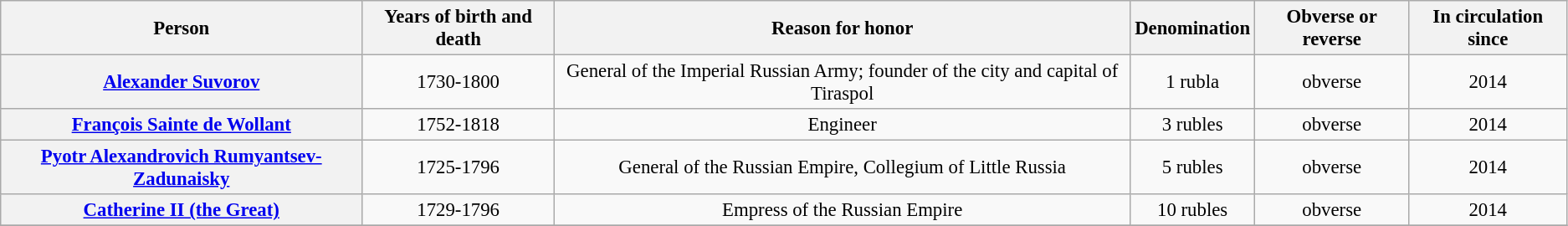<table class="wikitable" style="font-size:95%; text-align:center;">
<tr>
<th>Person</th>
<th>Years of birth and death</th>
<th>Reason for honor</th>
<th>Denomination</th>
<th>Obverse or reverse</th>
<th>In circulation since</th>
</tr>
<tr>
<th><a href='#'>Alexander Suvorov</a></th>
<td>1730-1800</td>
<td>General of the Imperial Russian Army; founder of the city and capital of Tiraspol</td>
<td>1 rubla</td>
<td>obverse</td>
<td>2014</td>
</tr>
<tr>
<th><a href='#'>François Sainte de Wollant</a></th>
<td>1752-1818</td>
<td>Engineer</td>
<td>3 rubles</td>
<td>obverse</td>
<td>2014</td>
</tr>
<tr>
<th><a href='#'>Pyotr Alexandrovich Rumyantsev-Zadunaisky</a></th>
<td>1725-1796</td>
<td>General of the Russian Empire, Collegium of Little Russia</td>
<td>5 rubles</td>
<td>obverse</td>
<td>2014</td>
</tr>
<tr>
<th><a href='#'>Catherine II (the Great)</a></th>
<td>1729-1796</td>
<td>Empress of the Russian Empire</td>
<td>10 rubles</td>
<td>obverse</td>
<td>2014</td>
</tr>
<tr>
</tr>
</table>
